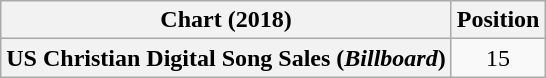<table class="wikitable plainrowheaders" style="text-align:center">
<tr>
<th scope="col">Chart (2018)</th>
<th scope="col">Position</th>
</tr>
<tr>
<th scope="row">US Christian Digital Song Sales (<em>Billboard</em>)</th>
<td>15</td>
</tr>
</table>
